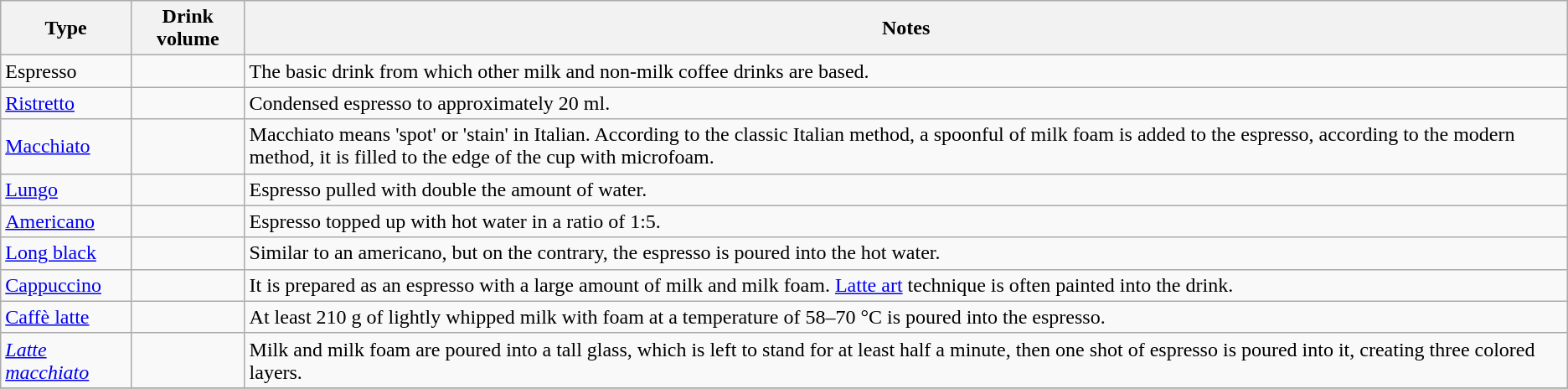<table class="wikitable">
<tr>
<th>Type</th>
<th>Drink volume</th>
<th>Notes</th>
</tr>
<tr>
<td>Espresso</td>
<td></td>
<td>The basic drink from which other milk and non-milk coffee drinks are based.</td>
</tr>
<tr>
<td><a href='#'>Ristretto</a></td>
<td></td>
<td>Condensed espresso to approximately 20 ml.</td>
</tr>
<tr>
<td><a href='#'>Macchiato</a></td>
<td></td>
<td>Macchiato means 'spot' or 'stain' in Italian. According to the classic Italian method, a spoonful of milk foam is added to the espresso, according to the modern method, it is filled to the edge of the cup with microfoam.</td>
</tr>
<tr>
<td><a href='#'>Lungo</a></td>
<td></td>
<td>Espresso pulled with double the amount of water.</td>
</tr>
<tr>
<td><a href='#'>Americano</a></td>
<td></td>
<td>Espresso topped up with hot water in a ratio of 1:5.</td>
</tr>
<tr>
<td><a href='#'>Long black</a></td>
<td></td>
<td>Similar to an americano, but on the contrary, the espresso is poured into the hot water.</td>
</tr>
<tr>
<td><a href='#'>Cappuccino</a></td>
<td></td>
<td>It is prepared as an espresso with a large amount of milk and milk foam. <a href='#'>Latte art</a> technique is often painted into the drink.</td>
</tr>
<tr>
<td><a href='#'>Caffè latte</a></td>
<td></td>
<td>At least 210 g of lightly whipped milk with foam at a temperature of 58–70 °C is poured into the espresso.</td>
</tr>
<tr>
<td><em><a href='#'>Latte macchiato</a></em></td>
<td></td>
<td>Milk and milk foam are poured into a tall glass, which is left to stand for at least half a minute, then one shot of espresso is poured into it, creating three colored layers.</td>
</tr>
<tr>
</tr>
</table>
